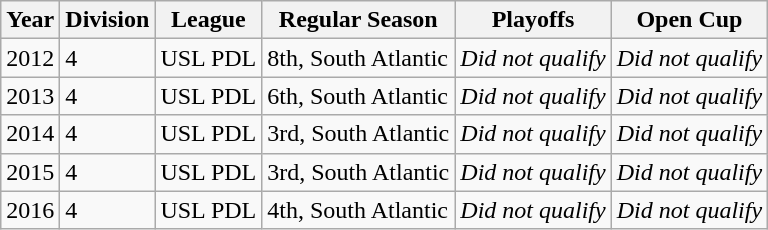<table class="wikitable">
<tr>
<th>Year</th>
<th>Division</th>
<th>League</th>
<th>Regular Season</th>
<th>Playoffs</th>
<th>Open Cup</th>
</tr>
<tr>
<td>2012</td>
<td>4</td>
<td>USL PDL</td>
<td>8th, South Atlantic</td>
<td><em>Did not qualify</em></td>
<td><em>Did not qualify</em></td>
</tr>
<tr>
<td>2013</td>
<td>4</td>
<td>USL PDL</td>
<td>6th, South Atlantic</td>
<td><em>Did not qualify</em></td>
<td><em>Did not qualify</em></td>
</tr>
<tr>
<td>2014</td>
<td>4</td>
<td>USL PDL</td>
<td>3rd, South Atlantic</td>
<td><em>Did not qualify</em></td>
<td><em>Did not qualify</em></td>
</tr>
<tr>
<td>2015</td>
<td>4</td>
<td>USL PDL</td>
<td>3rd, South Atlantic</td>
<td><em>Did not qualify</em></td>
<td><em>Did not qualify</em></td>
</tr>
<tr>
<td>2016</td>
<td>4</td>
<td>USL PDL</td>
<td>4th, South Atlantic</td>
<td><em>Did not qualify</em></td>
<td><em>Did not qualify</em></td>
</tr>
</table>
